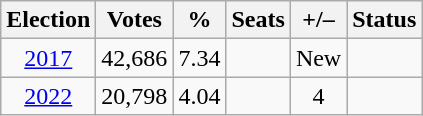<table class=wikitable style=text-align:center>
<tr>
<th>Election</th>
<th>Votes</th>
<th>%</th>
<th>Seats</th>
<th>+/–</th>
<th>Status</th>
</tr>
<tr>
<td><a href='#'>2017</a></td>
<td>42,686</td>
<td>7.34</td>
<td></td>
<td>New</td>
<td></td>
</tr>
<tr>
<td><a href='#'>2022</a></td>
<td>20,798</td>
<td>4.04</td>
<td></td>
<td> 4</td>
<td></td>
</tr>
</table>
